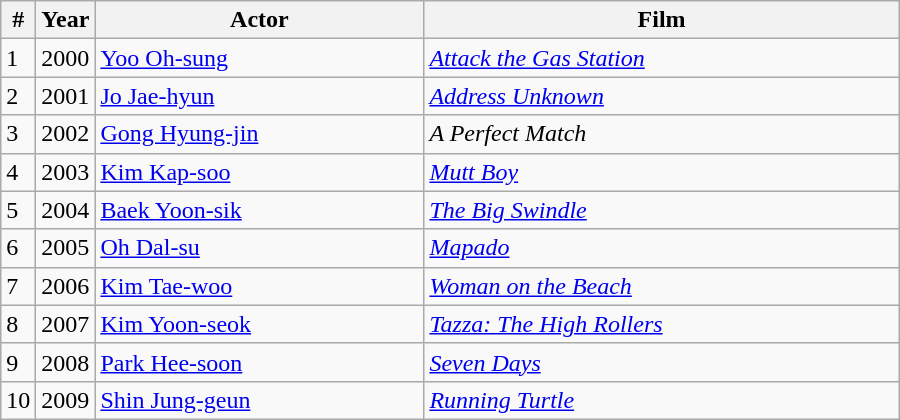<table class="wikitable" style="width:600px">
<tr>
<th width=10>#</th>
<th width=10>Year</th>
<th>Actor</th>
<th>Film</th>
</tr>
<tr>
<td>1</td>
<td>2000</td>
<td><a href='#'>Yoo Oh-sung</a></td>
<td><em><a href='#'>Attack the Gas Station</a></em></td>
</tr>
<tr>
<td>2</td>
<td>2001</td>
<td><a href='#'>Jo Jae-hyun</a></td>
<td><em><a href='#'>Address Unknown</a></em></td>
</tr>
<tr>
<td>3</td>
<td>2002</td>
<td><a href='#'>Gong Hyung-jin</a></td>
<td><em>A Perfect Match</em></td>
</tr>
<tr>
<td>4</td>
<td>2003</td>
<td><a href='#'>Kim Kap-soo</a></td>
<td><em><a href='#'>Mutt Boy</a></em></td>
</tr>
<tr>
<td>5</td>
<td>2004</td>
<td><a href='#'>Baek Yoon-sik</a></td>
<td><em><a href='#'>The Big Swindle</a></em></td>
</tr>
<tr>
<td>6</td>
<td>2005</td>
<td><a href='#'>Oh Dal-su</a></td>
<td><em><a href='#'>Mapado</a></em></td>
</tr>
<tr>
<td>7</td>
<td>2006</td>
<td><a href='#'>Kim Tae-woo</a></td>
<td><em><a href='#'>Woman on the Beach</a></em></td>
</tr>
<tr>
<td>8</td>
<td>2007</td>
<td><a href='#'>Kim Yoon-seok</a></td>
<td><em><a href='#'>Tazza: The High Rollers</a></em></td>
</tr>
<tr>
<td>9</td>
<td>2008</td>
<td><a href='#'>Park Hee-soon</a></td>
<td><em><a href='#'>Seven Days</a></em></td>
</tr>
<tr>
<td>10</td>
<td>2009</td>
<td><a href='#'>Shin Jung-geun</a></td>
<td><em><a href='#'>Running Turtle</a></em></td>
</tr>
</table>
